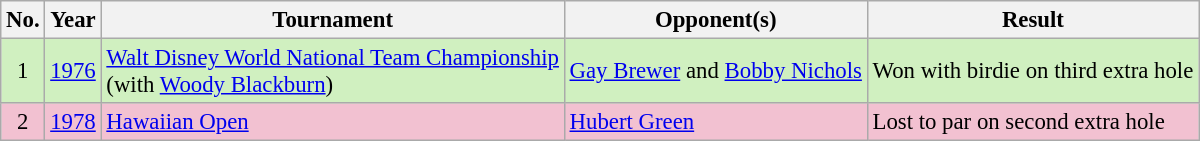<table class="wikitable" style="font-size:95%;">
<tr>
<th>No.</th>
<th>Year</th>
<th>Tournament</th>
<th>Opponent(s)</th>
<th>Result</th>
</tr>
<tr style="background:#D0F0C0;">
<td align=center>1</td>
<td><a href='#'>1976</a></td>
<td><a href='#'>Walt Disney World National Team Championship</a><br>(with  <a href='#'>Woody Blackburn</a>)</td>
<td> <a href='#'>Gay Brewer</a> and  <a href='#'>Bobby Nichols</a></td>
<td>Won with birdie on third extra hole</td>
</tr>
<tr style="background:#F2C1D1;">
<td align=center>2</td>
<td><a href='#'>1978</a></td>
<td><a href='#'>Hawaiian Open</a></td>
<td> <a href='#'>Hubert Green</a></td>
<td>Lost to par on second extra hole</td>
</tr>
</table>
